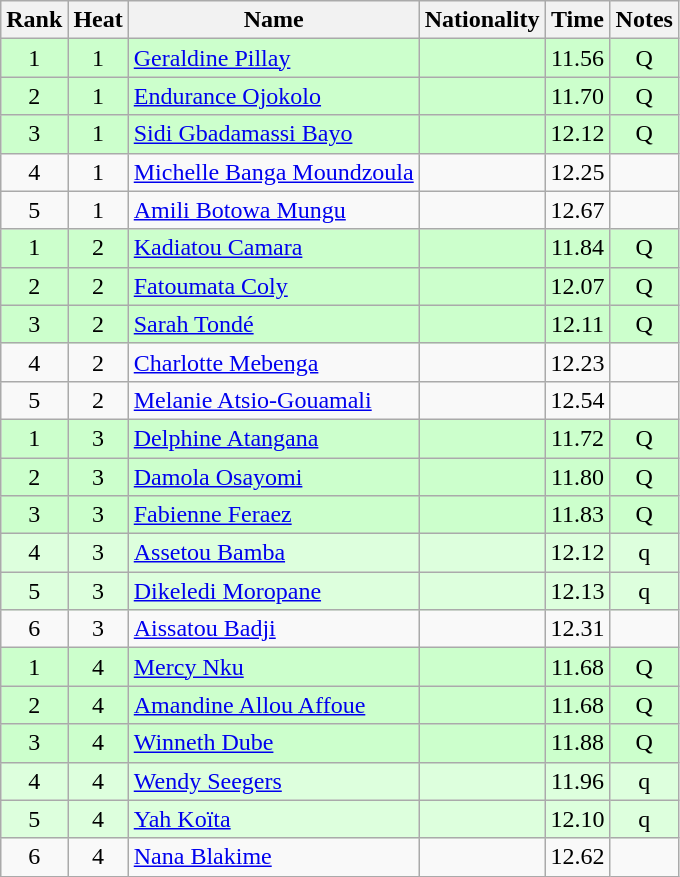<table class="wikitable sortable" style="text-align:center">
<tr>
<th>Rank</th>
<th>Heat</th>
<th>Name</th>
<th>Nationality</th>
<th>Time</th>
<th>Notes</th>
</tr>
<tr bgcolor=ccffcc>
<td>1</td>
<td>1</td>
<td align=left><a href='#'>Geraldine Pillay</a></td>
<td align=left></td>
<td>11.56</td>
<td>Q</td>
</tr>
<tr bgcolor=ccffcc>
<td>2</td>
<td>1</td>
<td align=left><a href='#'>Endurance Ojokolo</a></td>
<td align=left></td>
<td>11.70</td>
<td>Q</td>
</tr>
<tr bgcolor=ccffcc>
<td>3</td>
<td>1</td>
<td align=left><a href='#'>Sidi Gbadamassi Bayo</a></td>
<td align=left></td>
<td>12.12</td>
<td>Q</td>
</tr>
<tr>
<td>4</td>
<td>1</td>
<td align=left><a href='#'>Michelle Banga Moundzoula</a></td>
<td align=left></td>
<td>12.25</td>
<td></td>
</tr>
<tr>
<td>5</td>
<td>1</td>
<td align=left><a href='#'>Amili Botowa Mungu</a></td>
<td align=left></td>
<td>12.67</td>
<td></td>
</tr>
<tr bgcolor=ccffcc>
<td>1</td>
<td>2</td>
<td align=left><a href='#'>Kadiatou Camara</a></td>
<td align=left></td>
<td>11.84</td>
<td>Q</td>
</tr>
<tr bgcolor=ccffcc>
<td>2</td>
<td>2</td>
<td align=left><a href='#'>Fatoumata Coly</a></td>
<td align=left></td>
<td>12.07</td>
<td>Q</td>
</tr>
<tr bgcolor=ccffcc>
<td>3</td>
<td>2</td>
<td align=left><a href='#'>Sarah Tondé</a></td>
<td align=left></td>
<td>12.11</td>
<td>Q</td>
</tr>
<tr>
<td>4</td>
<td>2</td>
<td align=left><a href='#'>Charlotte Mebenga</a></td>
<td align=left></td>
<td>12.23</td>
<td></td>
</tr>
<tr>
<td>5</td>
<td>2</td>
<td align=left><a href='#'>Melanie Atsio-Gouamali</a></td>
<td align=left></td>
<td>12.54</td>
<td></td>
</tr>
<tr bgcolor=ccffcc>
<td>1</td>
<td>3</td>
<td align=left><a href='#'>Delphine Atangana</a></td>
<td align=left></td>
<td>11.72</td>
<td>Q</td>
</tr>
<tr bgcolor=ccffcc>
<td>2</td>
<td>3</td>
<td align=left><a href='#'>Damola Osayomi</a></td>
<td align=left></td>
<td>11.80</td>
<td>Q</td>
</tr>
<tr bgcolor=ccffcc>
<td>3</td>
<td>3</td>
<td align=left><a href='#'>Fabienne Feraez</a></td>
<td align=left></td>
<td>11.83</td>
<td>Q</td>
</tr>
<tr bgcolor=ddffdd>
<td>4</td>
<td>3</td>
<td align=left><a href='#'>Assetou Bamba</a></td>
<td align=left></td>
<td>12.12</td>
<td>q</td>
</tr>
<tr bgcolor=ddffdd>
<td>5</td>
<td>3</td>
<td align=left><a href='#'>Dikeledi Moropane</a></td>
<td align=left></td>
<td>12.13</td>
<td>q</td>
</tr>
<tr>
<td>6</td>
<td>3</td>
<td align=left><a href='#'>Aissatou Badji</a></td>
<td align=left></td>
<td>12.31</td>
<td></td>
</tr>
<tr bgcolor=ccffcc>
<td>1</td>
<td>4</td>
<td align=left><a href='#'>Mercy Nku</a></td>
<td align=left></td>
<td>11.68</td>
<td>Q</td>
</tr>
<tr bgcolor=ccffcc>
<td>2</td>
<td>4</td>
<td align=left><a href='#'>Amandine Allou Affoue</a></td>
<td align=left></td>
<td>11.68</td>
<td>Q</td>
</tr>
<tr bgcolor=ccffcc>
<td>3</td>
<td>4</td>
<td align=left><a href='#'>Winneth Dube</a></td>
<td align=left></td>
<td>11.88</td>
<td>Q</td>
</tr>
<tr bgcolor=ddffdd>
<td>4</td>
<td>4</td>
<td align=left><a href='#'>Wendy Seegers</a></td>
<td align=left></td>
<td>11.96</td>
<td>q</td>
</tr>
<tr bgcolor=ddffdd>
<td>5</td>
<td>4</td>
<td align=left><a href='#'>Yah Koïta</a></td>
<td align=left></td>
<td>12.10</td>
<td>q</td>
</tr>
<tr>
<td>6</td>
<td>4</td>
<td align=left><a href='#'>Nana Blakime</a></td>
<td align=left></td>
<td>12.62</td>
<td></td>
</tr>
</table>
